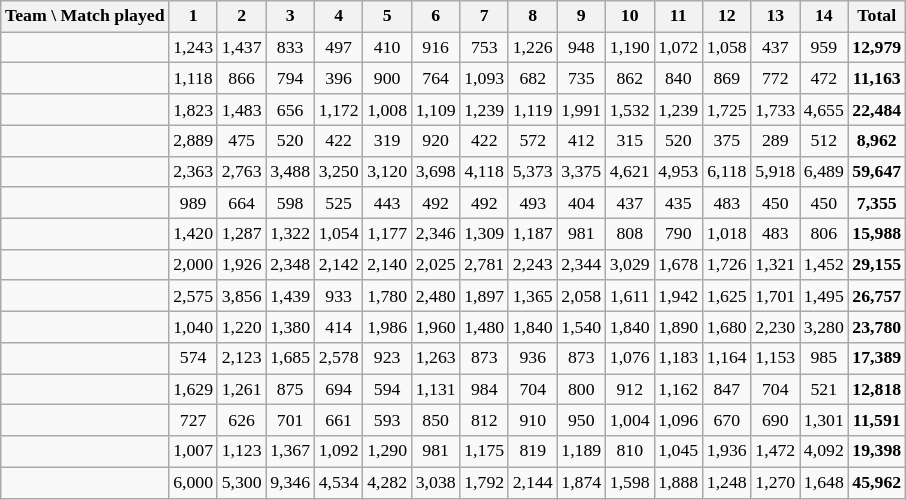<table class="wikitable sortable" style="font-size: 74%; text-align:center;">
<tr>
<th>Team \ Match played</th>
<th align=center>1</th>
<th align=center>2</th>
<th align=center>3</th>
<th align=center>4</th>
<th align=center>5</th>
<th align=center>6</th>
<th align=center>7</th>
<th align=center>8</th>
<th align=center>9</th>
<th align=center>10</th>
<th align=center>11</th>
<th align=center>12</th>
<th align=center>13</th>
<th align=center>14</th>
<th align=center>Total</th>
</tr>
<tr align=center>
<td align=left></td>
<td>1,243</td>
<td>1,437</td>
<td>833</td>
<td>497</td>
<td>410</td>
<td>916</td>
<td>753</td>
<td>1,226</td>
<td>948</td>
<td>1,190</td>
<td>1,072</td>
<td>1,058</td>
<td>437</td>
<td>959</td>
<td><strong>12,979</strong></td>
</tr>
<tr align=center>
<td align=left></td>
<td>1,118</td>
<td>866</td>
<td>794</td>
<td>396</td>
<td>900</td>
<td>764</td>
<td>1,093</td>
<td>682</td>
<td>735</td>
<td>862</td>
<td>840</td>
<td>869</td>
<td>772</td>
<td>472</td>
<td><strong>11,163</strong></td>
</tr>
<tr align=center>
<td align=left></td>
<td>1,823</td>
<td>1,483</td>
<td>656</td>
<td>1,172</td>
<td>1,008</td>
<td>1,109</td>
<td>1,239</td>
<td>1,119</td>
<td>1,991</td>
<td>1,532</td>
<td>1,239</td>
<td>1,725</td>
<td>1,733</td>
<td>4,655</td>
<td><strong>22,484</strong></td>
</tr>
<tr align=center>
<td align=left></td>
<td>2,889</td>
<td>475</td>
<td>520</td>
<td>422</td>
<td>319</td>
<td>920</td>
<td>422</td>
<td>572</td>
<td>412</td>
<td>315</td>
<td>520</td>
<td>375</td>
<td>289</td>
<td>512</td>
<td><strong>8,962</strong></td>
</tr>
<tr align=center>
<td align=left></td>
<td>2,363</td>
<td>2,763</td>
<td>3,488</td>
<td>3,250</td>
<td>3,120</td>
<td>3,698</td>
<td>4,118</td>
<td>5,373</td>
<td>3,375</td>
<td>4,621</td>
<td>4,953</td>
<td>6,118</td>
<td>5,918</td>
<td>6,489</td>
<td><strong>59,647</strong></td>
</tr>
<tr align=center>
<td align=left></td>
<td>989</td>
<td>664</td>
<td>598</td>
<td>525</td>
<td>443</td>
<td>492</td>
<td>492</td>
<td>493</td>
<td>404</td>
<td>437</td>
<td>435</td>
<td>483</td>
<td>450</td>
<td>450</td>
<td><strong>7,355</strong></td>
</tr>
<tr align=center>
<td align=left></td>
<td>1,420</td>
<td>1,287</td>
<td>1,322</td>
<td>1,054</td>
<td>1,177</td>
<td>2,346</td>
<td>1,309</td>
<td>1,187</td>
<td>981</td>
<td>808</td>
<td>790</td>
<td>1,018</td>
<td>483</td>
<td>806</td>
<td><strong>15,988</strong></td>
</tr>
<tr align=center>
<td align=left></td>
<td>2,000</td>
<td>1,926</td>
<td>2,348</td>
<td>2,142</td>
<td>2,140</td>
<td>2,025</td>
<td>2,781</td>
<td>2,243</td>
<td>2,344</td>
<td>3,029</td>
<td>1,678</td>
<td>1,726</td>
<td>1,321</td>
<td>1,452</td>
<td><strong>29,155</strong></td>
</tr>
<tr align=center>
<td align=left></td>
<td>2,575</td>
<td>3,856</td>
<td>1,439</td>
<td>933</td>
<td>1,780</td>
<td>2,480</td>
<td>1,897</td>
<td>1,365</td>
<td>2,058</td>
<td>1,611</td>
<td>1,942</td>
<td>1,625</td>
<td>1,701</td>
<td>1,495</td>
<td><strong>26,757</strong></td>
</tr>
<tr align=center>
<td align=left></td>
<td>1,040</td>
<td>1,220</td>
<td>1,380</td>
<td>414</td>
<td>1,986</td>
<td>1,960</td>
<td>1,480</td>
<td>1,840</td>
<td>1,540</td>
<td>1,840</td>
<td>1,890</td>
<td>1,680</td>
<td>2,230</td>
<td>3,280</td>
<td><strong>23,780</strong></td>
</tr>
<tr align=center>
<td align=left></td>
<td>574</td>
<td>2,123</td>
<td>1,685</td>
<td>2,578</td>
<td>923</td>
<td>1,263</td>
<td>873</td>
<td>936</td>
<td>873</td>
<td>1,076</td>
<td>1,183</td>
<td>1,164</td>
<td>1,153</td>
<td>985</td>
<td><strong>17,389</strong></td>
</tr>
<tr align=center>
<td align=left></td>
<td>1,629</td>
<td>1,261</td>
<td>875</td>
<td>694</td>
<td>594</td>
<td>1,131</td>
<td>984</td>
<td>704</td>
<td>800</td>
<td>912</td>
<td>1,162</td>
<td>847</td>
<td>704</td>
<td>521</td>
<td><strong>12,818</strong></td>
</tr>
<tr align=center>
<td align=left></td>
<td>727</td>
<td>626</td>
<td>701</td>
<td>661</td>
<td>593</td>
<td>850</td>
<td>812</td>
<td>910</td>
<td>950</td>
<td>1,004</td>
<td>1,096</td>
<td>670</td>
<td>690</td>
<td>1,301</td>
<td><strong>11,591</strong></td>
</tr>
<tr align=center>
<td align=left></td>
<td>1,007</td>
<td>1,123</td>
<td>1,367</td>
<td>1,092</td>
<td>1,290</td>
<td>981</td>
<td>1,175</td>
<td>819</td>
<td>1,189</td>
<td>810</td>
<td>1,045</td>
<td>1,936</td>
<td>1,472</td>
<td>4,092</td>
<td><strong>19,398</strong></td>
</tr>
<tr align=center>
<td align=left></td>
<td>6,000</td>
<td>5,300</td>
<td>9,346</td>
<td>4,534</td>
<td>4,282</td>
<td>3,038</td>
<td>1,792</td>
<td>2,144</td>
<td>1,874</td>
<td>1,598</td>
<td>1,888</td>
<td>1,248</td>
<td>1,270</td>
<td>1,648</td>
<td><strong>45,962</strong></td>
</tr>
</table>
